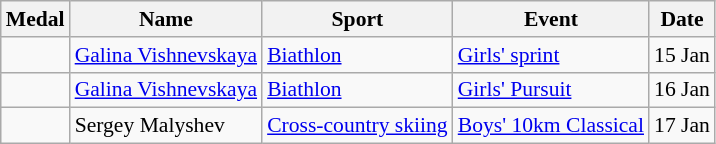<table class="wikitable sortable" style="font-size:90%">
<tr>
<th>Medal</th>
<th>Name</th>
<th>Sport</th>
<th>Event</th>
<th>Date</th>
</tr>
<tr>
<td></td>
<td><a href='#'>Galina Vishnevskaya</a></td>
<td><a href='#'>Biathlon</a></td>
<td><a href='#'>Girls' sprint</a></td>
<td>15 Jan</td>
</tr>
<tr>
<td></td>
<td><a href='#'>Galina Vishnevskaya</a></td>
<td><a href='#'>Biathlon</a></td>
<td><a href='#'>Girls' Pursuit</a></td>
<td>16 Jan</td>
</tr>
<tr>
<td></td>
<td>Sergey Malyshev</td>
<td><a href='#'>Cross-country skiing</a></td>
<td><a href='#'>Boys' 10km Classical</a></td>
<td>17 Jan</td>
</tr>
</table>
